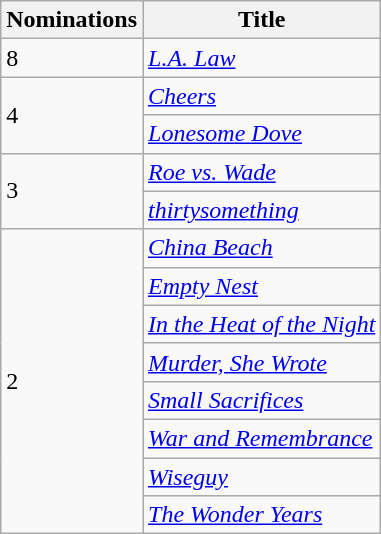<table class="wikitable">
<tr>
<th>Nominations</th>
<th>Title</th>
</tr>
<tr>
<td>8</td>
<td><em><a href='#'>L.A. Law</a></em></td>
</tr>
<tr>
<td rowspan="2">4</td>
<td><em><a href='#'>Cheers</a></em></td>
</tr>
<tr>
<td><em><a href='#'>Lonesome Dove</a></em></td>
</tr>
<tr>
<td rowspan="2">3</td>
<td><em><a href='#'>Roe vs. Wade</a></em></td>
</tr>
<tr>
<td><em><a href='#'>thirtysomething</a></em></td>
</tr>
<tr>
<td rowspan="8">2</td>
<td><em><a href='#'>China Beach</a></em></td>
</tr>
<tr>
<td><em><a href='#'>Empty Nest</a></em></td>
</tr>
<tr>
<td><em><a href='#'>In the Heat of the Night</a></em></td>
</tr>
<tr>
<td><em><a href='#'>Murder, She Wrote</a></em></td>
</tr>
<tr>
<td><em><a href='#'>Small Sacrifices</a></em></td>
</tr>
<tr>
<td><em><a href='#'>War and Remembrance</a></em></td>
</tr>
<tr>
<td><em><a href='#'>Wiseguy</a></em></td>
</tr>
<tr>
<td><em><a href='#'>The Wonder Years</a></em></td>
</tr>
</table>
